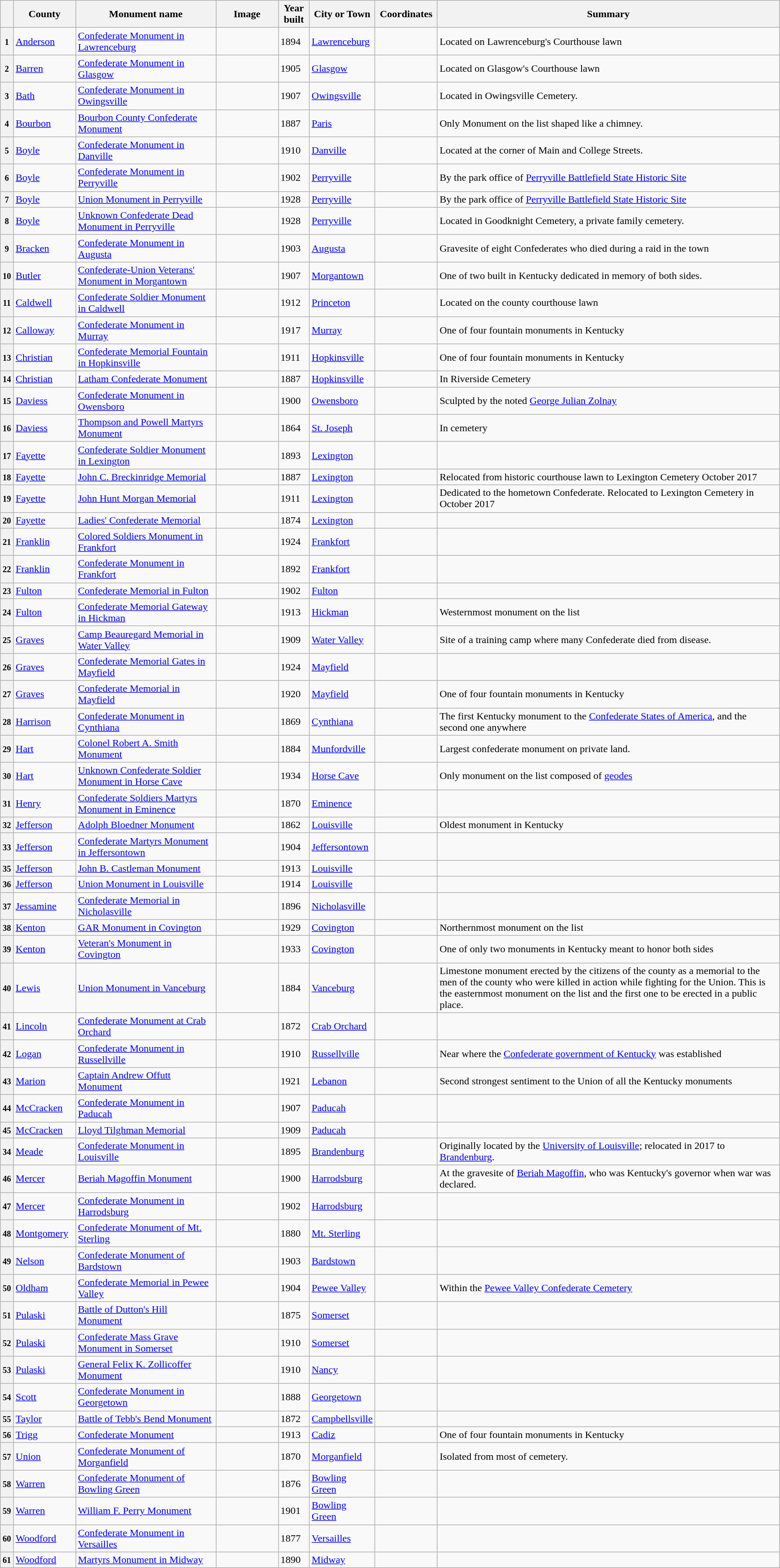<table class="wikitable sortable" style="width:98%">
<tr>
<th></th>
<th width = 8% ><strong>County</strong></th>
<th width = 18% ><strong>Monument name</strong></th>
<th width = 8% class="unsortable" ><strong>Image</strong></th>
<th width = 4% ><strong>Year built</strong></th>
<th width = 8% ><strong>City or Town</strong></th>
<th width = 8% ><strong>Coordinates</strong></th>
<th class="unsortable" ><strong>Summary</strong></th>
</tr>
<tr ->
<th><small>1</small></th>
<td><a href='#'>Anderson</a></td>
<td><a href='#'>Confederate Monument in Lawrenceburg</a></td>
<td></td>
<td>1894</td>
<td><a href='#'>Lawrenceburg</a></td>
<td></td>
<td>Located on Lawrenceburg's Courthouse lawn</td>
</tr>
<tr ->
<th><small>2</small></th>
<td><a href='#'>Barren</a></td>
<td><a href='#'>Confederate Monument in Glasgow</a></td>
<td></td>
<td>1905</td>
<td><a href='#'>Glasgow</a></td>
<td></td>
<td>Located on Glasgow's Courthouse lawn</td>
</tr>
<tr ->
<th><small>3</small></th>
<td><a href='#'>Bath</a></td>
<td><a href='#'>Confederate Monument in Owingsville</a></td>
<td></td>
<td>1907</td>
<td><a href='#'>Owingsville</a></td>
<td></td>
<td>Located in Owingsville Cemetery.</td>
</tr>
<tr ->
<th><small>4</small></th>
<td><a href='#'>Bourbon</a></td>
<td><a href='#'>Bourbon County Confederate Monument</a></td>
<td></td>
<td>1887</td>
<td><a href='#'>Paris</a></td>
<td></td>
<td>Only Monument on the list shaped like a chimney.</td>
</tr>
<tr ->
<th><small>5</small></th>
<td><a href='#'>Boyle</a></td>
<td><a href='#'>Confederate Monument in Danville</a></td>
<td></td>
<td>1910</td>
<td><a href='#'>Danville</a></td>
<td></td>
<td>Located at the corner of Main and College Streets.</td>
</tr>
<tr ->
<th><small>6</small></th>
<td><a href='#'>Boyle</a></td>
<td><a href='#'>Confederate Monument in Perryville</a></td>
<td></td>
<td>1902</td>
<td><a href='#'>Perryville</a></td>
<td></td>
<td>By the park office of <a href='#'>Perryville Battlefield State Historic Site</a></td>
</tr>
<tr ->
<th><small>7</small></th>
<td><a href='#'>Boyle</a></td>
<td><a href='#'>Union Monument in Perryville</a></td>
<td></td>
<td>1928</td>
<td><a href='#'>Perryville</a></td>
<td></td>
<td>By the park office of <a href='#'>Perryville Battlefield State Historic Site</a></td>
</tr>
<tr ->
<th><small>8</small></th>
<td><a href='#'>Boyle</a></td>
<td><a href='#'>Unknown Confederate Dead Monument in Perryville</a></td>
<td></td>
<td>1928</td>
<td><a href='#'>Perryville</a></td>
<td></td>
<td>Located in Goodknight Cemetery, a private family cemetery.</td>
</tr>
<tr ->
<th><small>9</small></th>
<td><a href='#'>Bracken</a></td>
<td><a href='#'>Confederate Monument in Augusta</a></td>
<td></td>
<td>1903</td>
<td><a href='#'>Augusta</a></td>
<td></td>
<td>Gravesite of eight Confederates who died during a raid in the town</td>
</tr>
<tr ->
<th><small>10</small></th>
<td><a href='#'>Butler</a></td>
<td><a href='#'>Confederate-Union Veterans' Monument in Morgantown</a></td>
<td></td>
<td>1907</td>
<td><a href='#'>Morgantown</a></td>
<td></td>
<td>One of two built in Kentucky dedicated in memory of both sides.</td>
</tr>
<tr ->
<th><small>11</small></th>
<td><a href='#'>Caldwell</a></td>
<td><a href='#'>Confederate Soldier Monument in Caldwell</a></td>
<td></td>
<td>1912</td>
<td><a href='#'>Princeton</a></td>
<td></td>
<td>Located on the county courthouse lawn</td>
</tr>
<tr ->
<th><small>12</small></th>
<td><a href='#'>Calloway</a></td>
<td><a href='#'>Confederate Monument in Murray</a></td>
<td></td>
<td>1917</td>
<td><a href='#'>Murray</a></td>
<td></td>
<td>One of four fountain monuments in Kentucky</td>
</tr>
<tr ->
<th><small>13</small></th>
<td><a href='#'>Christian</a></td>
<td><a href='#'>Confederate Memorial Fountain in Hopkinsville</a></td>
<td></td>
<td>1911</td>
<td><a href='#'>Hopkinsville</a></td>
<td></td>
<td>One of four fountain monuments in Kentucky</td>
</tr>
<tr ->
<th><small>14</small></th>
<td><a href='#'>Christian</a></td>
<td><a href='#'>Latham Confederate Monument</a></td>
<td></td>
<td>1887</td>
<td><a href='#'>Hopkinsville</a></td>
<td></td>
<td>In Riverside Cemetery</td>
</tr>
<tr ->
<th><small>15</small></th>
<td><a href='#'>Daviess</a></td>
<td><a href='#'>Confederate Monument in Owensboro</a></td>
<td></td>
<td>1900</td>
<td><a href='#'>Owensboro</a></td>
<td></td>
<td>Sculpted by the noted <a href='#'>George Julian Zolnay</a></td>
</tr>
<tr ->
<th><small>16</small></th>
<td><a href='#'>Daviess</a></td>
<td><a href='#'>Thompson and Powell Martyrs Monument</a></td>
<td></td>
<td>1864</td>
<td><a href='#'>St. Joseph</a></td>
<td></td>
<td>In cemetery</td>
</tr>
<tr ->
<th><small>17</small></th>
<td><a href='#'>Fayette</a></td>
<td><a href='#'>Confederate Soldier Monument in Lexington</a></td>
<td></td>
<td>1893</td>
<td><a href='#'>Lexington</a></td>
<td></td>
<td></td>
</tr>
<tr ->
<th><small>18</small></th>
<td><a href='#'>Fayette</a></td>
<td><a href='#'>John C. Breckinridge Memorial</a></td>
<td></td>
<td>1887</td>
<td><a href='#'>Lexington</a></td>
<td></td>
<td>Relocated from historic courthouse lawn to Lexington Cemetery October 2017</td>
</tr>
<tr ->
<th><small>19</small></th>
<td><a href='#'>Fayette</a></td>
<td><a href='#'>John Hunt Morgan Memorial</a></td>
<td></td>
<td>1911</td>
<td><a href='#'>Lexington</a></td>
<td></td>
<td>Dedicated to the hometown Confederate. Relocated to Lexington Cemetery in October 2017</td>
</tr>
<tr ->
<th><small>20</small></th>
<td><a href='#'>Fayette</a></td>
<td><a href='#'>Ladies' Confederate Memorial</a></td>
<td></td>
<td>1874</td>
<td><a href='#'>Lexington</a></td>
<td></td>
<td></td>
</tr>
<tr ->
<th><small>21</small></th>
<td><a href='#'>Franklin</a></td>
<td><a href='#'>Colored Soldiers Monument in Frankfort</a></td>
<td></td>
<td>1924</td>
<td><a href='#'>Frankfort</a></td>
<td></td>
<td></td>
</tr>
<tr ->
<th><small>22</small></th>
<td><a href='#'>Franklin</a></td>
<td><a href='#'>Confederate Monument in Frankfort</a></td>
<td></td>
<td>1892</td>
<td><a href='#'>Frankfort</a></td>
<td></td>
<td></td>
</tr>
<tr ->
<th><small>23</small></th>
<td><a href='#'>Fulton</a></td>
<td><a href='#'>Confederate Memorial in Fulton</a></td>
<td></td>
<td>1902</td>
<td><a href='#'>Fulton</a></td>
<td></td>
<td></td>
</tr>
<tr ->
<th><small>24</small></th>
<td><a href='#'>Fulton</a></td>
<td><a href='#'>Confederate Memorial Gateway in Hickman</a></td>
<td></td>
<td>1913</td>
<td><a href='#'>Hickman</a></td>
<td></td>
<td>Westernmost monument on the list</td>
</tr>
<tr ->
<th><small>25</small></th>
<td><a href='#'>Graves</a></td>
<td><a href='#'>Camp Beauregard Memorial in Water Valley</a></td>
<td></td>
<td>1909</td>
<td><a href='#'>Water Valley</a></td>
<td></td>
<td>Site of a training camp where many Confederate died from disease.</td>
</tr>
<tr ->
<th><small>26</small></th>
<td><a href='#'>Graves</a></td>
<td><a href='#'>Confederate Memorial Gates in Mayfield</a></td>
<td></td>
<td>1924</td>
<td><a href='#'>Mayfield</a></td>
<td></td>
<td></td>
</tr>
<tr ->
<th><small>27</small></th>
<td><a href='#'>Graves</a></td>
<td><a href='#'>Confederate Memorial in Mayfield</a></td>
<td></td>
<td>1920</td>
<td><a href='#'>Mayfield</a></td>
<td></td>
<td>One of four fountain monuments in Kentucky</td>
</tr>
<tr ->
<th><small>28</small></th>
<td><a href='#'>Harrison</a></td>
<td><a href='#'>Confederate Monument in Cynthiana</a></td>
<td></td>
<td>1869</td>
<td><a href='#'>Cynthiana</a></td>
<td></td>
<td>The first Kentucky monument to the <a href='#'>Confederate States of America</a>, and the second one anywhere</td>
</tr>
<tr ->
<th><small>29</small></th>
<td><a href='#'>Hart</a></td>
<td><a href='#'>Colonel Robert A. Smith Monument</a></td>
<td></td>
<td>1884</td>
<td><a href='#'>Munfordville</a></td>
<td></td>
<td>Largest confederate monument on private land.</td>
</tr>
<tr ->
<th><small>30</small></th>
<td><a href='#'>Hart</a></td>
<td><a href='#'>Unknown Confederate Soldier Monument in Horse Cave</a></td>
<td></td>
<td>1934</td>
<td><a href='#'>Horse Cave</a></td>
<td></td>
<td>Only monument on the list composed of <a href='#'>geodes</a></td>
</tr>
<tr ->
<th><small>31</small></th>
<td><a href='#'>Henry</a></td>
<td><a href='#'>Confederate Soldiers Martyrs Monument in Eminence</a></td>
<td></td>
<td>1870</td>
<td><a href='#'>Eminence</a></td>
<td></td>
<td></td>
</tr>
<tr ->
<th><small>32</small></th>
<td><a href='#'>Jefferson</a></td>
<td><a href='#'>Adolph Bloedner Monument</a></td>
<td></td>
<td>1862</td>
<td><a href='#'>Louisville</a></td>
<td></td>
<td>Oldest monument in Kentucky</td>
</tr>
<tr ->
<th><small>33</small></th>
<td><a href='#'>Jefferson</a></td>
<td><a href='#'>Confederate Martyrs Monument in Jeffersontown</a></td>
<td></td>
<td>1904</td>
<td><a href='#'>Jeffersontown</a></td>
<td></td>
<td></td>
</tr>
<tr ->
<th><small>35</small></th>
<td><a href='#'>Jefferson</a></td>
<td><a href='#'>John B. Castleman Monument</a></td>
<td></td>
<td>1913</td>
<td><a href='#'>Louisville</a></td>
<td></td>
<td></td>
</tr>
<tr ->
<th><small>36</small></th>
<td><a href='#'>Jefferson</a></td>
<td><a href='#'>Union Monument in Louisville</a></td>
<td></td>
<td>1914</td>
<td><a href='#'>Louisville</a></td>
<td></td>
<td></td>
</tr>
<tr ->
<th><small>37</small></th>
<td><a href='#'>Jessamine</a></td>
<td><a href='#'>Confederate Memorial in Nicholasville</a></td>
<td></td>
<td>1896</td>
<td><a href='#'>Nicholasville</a></td>
<td></td>
<td></td>
</tr>
<tr ->
<th><small>38</small></th>
<td><a href='#'>Kenton</a></td>
<td><a href='#'>GAR Monument in Covington</a></td>
<td></td>
<td>1929</td>
<td><a href='#'>Covington</a></td>
<td></td>
<td>Northernmost monument on the list</td>
</tr>
<tr ->
<th><small>39</small></th>
<td><a href='#'>Kenton</a></td>
<td><a href='#'>Veteran's Monument in Covington</a></td>
<td></td>
<td>1933</td>
<td><a href='#'>Covington</a></td>
<td></td>
<td>One of only two monuments in Kentucky meant to honor both sides</td>
</tr>
<tr ->
<th><small>40</small></th>
<td><a href='#'>Lewis</a></td>
<td><a href='#'>Union Monument in Vanceburg</a></td>
<td></td>
<td>1884</td>
<td><a href='#'>Vanceburg</a></td>
<td></td>
<td>Limestone monument erected by the citizens of the county as a memorial to the men of the county who were killed in action while fighting for the Union. This is the easternmost monument on the list and the first one to be erected in a public place.</td>
</tr>
<tr ->
<th><small>41</small></th>
<td><a href='#'>Lincoln</a></td>
<td><a href='#'>Confederate Monument at Crab Orchard</a></td>
<td></td>
<td>1872</td>
<td><a href='#'>Crab Orchard</a></td>
<td></td>
<td></td>
</tr>
<tr ->
<th><small>42</small></th>
<td><a href='#'>Logan</a></td>
<td><a href='#'>Confederate Monument in Russellville</a></td>
<td></td>
<td>1910</td>
<td><a href='#'>Russellville</a></td>
<td></td>
<td>Near where the <a href='#'>Confederate government of Kentucky</a> was established</td>
</tr>
<tr ->
<th><small>43</small></th>
<td><a href='#'>Marion</a></td>
<td><a href='#'>Captain Andrew Offutt Monument</a></td>
<td></td>
<td>1921</td>
<td><a href='#'>Lebanon</a></td>
<td></td>
<td>Second strongest sentiment to the Union of all the Kentucky monuments</td>
</tr>
<tr ->
<th><small>44</small></th>
<td><a href='#'>McCracken</a></td>
<td><a href='#'>Confederate Monument in Paducah</a></td>
<td></td>
<td>1907</td>
<td><a href='#'>Paducah</a></td>
<td></td>
<td></td>
</tr>
<tr ->
<th><small>45</small></th>
<td><a href='#'>McCracken</a></td>
<td><a href='#'>Lloyd Tilghman Memorial</a></td>
<td></td>
<td>1909</td>
<td><a href='#'>Paducah</a></td>
<td></td>
<td></td>
</tr>
<tr ->
<th><small>34</small></th>
<td><a href='#'>Meade</a></td>
<td><a href='#'>Confederate Monument in Louisville</a></td>
<td></td>
<td>1895</td>
<td><a href='#'>Brandenburg</a></td>
<td></td>
<td>Originally located by the <a href='#'>University of Louisville</a>; relocated in 2017 to <a href='#'>Brandenburg</a>.</td>
</tr>
<tr ->
<th><small>46</small></th>
<td><a href='#'>Mercer</a></td>
<td><a href='#'>Beriah Magoffin Monument</a></td>
<td></td>
<td>1900</td>
<td><a href='#'>Harrodsburg</a></td>
<td></td>
<td>At the gravesite of <a href='#'>Beriah Magoffin</a>, who was Kentucky's governor when war was declared.</td>
</tr>
<tr ->
<th><small>47</small></th>
<td><a href='#'>Mercer</a></td>
<td><a href='#'>Confederate Monument in Harrodsburg</a></td>
<td></td>
<td>1902</td>
<td><a href='#'>Harrodsburg</a></td>
<td></td>
<td></td>
</tr>
<tr ->
<th><small>48</small></th>
<td><a href='#'>Montgomery</a></td>
<td><a href='#'>Confederate Monument of Mt. Sterling</a></td>
<td></td>
<td>1880</td>
<td><a href='#'>Mt. Sterling</a></td>
<td></td>
<td></td>
</tr>
<tr ->
<th><small>49</small></th>
<td><a href='#'>Nelson</a></td>
<td><a href='#'>Confederate Monument of Bardstown</a></td>
<td></td>
<td>1903</td>
<td><a href='#'>Bardstown</a></td>
<td></td>
<td></td>
</tr>
<tr ->
<th><small>50</small></th>
<td><a href='#'>Oldham</a></td>
<td><a href='#'>Confederate Memorial in Pewee Valley</a></td>
<td></td>
<td>1904</td>
<td><a href='#'>Pewee Valley</a></td>
<td></td>
<td>Within the <a href='#'>Pewee Valley Confederate Cemetery</a></td>
</tr>
<tr ->
<th><small>51</small></th>
<td><a href='#'>Pulaski</a></td>
<td><a href='#'>Battle of Dutton's Hill Monument</a></td>
<td></td>
<td>1875</td>
<td><a href='#'>Somerset</a></td>
<td></td>
<td></td>
</tr>
<tr ->
<th><small>52</small></th>
<td><a href='#'>Pulaski</a></td>
<td><a href='#'>Confederate Mass Grave Monument in Somerset</a></td>
<td></td>
<td>1910</td>
<td><a href='#'>Somerset</a></td>
<td></td>
<td></td>
</tr>
<tr ->
<th><small>53</small></th>
<td><a href='#'>Pulaski</a></td>
<td><a href='#'>General Felix K. Zollicoffer Monument</a></td>
<td></td>
<td>1910</td>
<td><a href='#'>Nancy</a></td>
<td></td>
<td></td>
</tr>
<tr ->
<th><small>54</small></th>
<td><a href='#'>Scott</a></td>
<td><a href='#'>Confederate Monument in Georgetown</a></td>
<td></td>
<td>1888</td>
<td><a href='#'>Georgetown</a></td>
<td></td>
<td></td>
</tr>
<tr ->
<th><small>55</small></th>
<td><a href='#'>Taylor</a></td>
<td><a href='#'>Battle of Tebb's Bend Monument</a></td>
<td></td>
<td>1872</td>
<td><a href='#'>Campbellsville</a></td>
<td></td>
<td></td>
</tr>
<tr ->
<th><small>56</small></th>
<td><a href='#'>Trigg</a></td>
<td><a href='#'>Confederate Monument</a></td>
<td></td>
<td>1913</td>
<td><a href='#'>Cadiz</a></td>
<td></td>
<td>One of four fountain monuments in Kentucky</td>
</tr>
<tr ->
<th><small>57</small></th>
<td><a href='#'>Union</a></td>
<td><a href='#'>Confederate Monument of Morganfield</a></td>
<td></td>
<td>1870</td>
<td><a href='#'>Morganfield</a></td>
<td></td>
<td>Isolated from most of cemetery.</td>
</tr>
<tr ->
<th><small>58</small></th>
<td><a href='#'>Warren</a></td>
<td><a href='#'>Confederate Monument of Bowling Green</a></td>
<td></td>
<td>1876</td>
<td><a href='#'>Bowling Green</a></td>
<td></td>
<td></td>
</tr>
<tr ->
<th><small>59</small></th>
<td><a href='#'>Warren</a></td>
<td><a href='#'>William F. Perry Monument</a></td>
<td></td>
<td>1901</td>
<td><a href='#'>Bowling Green</a></td>
<td></td>
<td></td>
</tr>
<tr ->
<th><small>60</small></th>
<td><a href='#'>Woodford</a></td>
<td><a href='#'>Confederate Monument in Versailles</a></td>
<td></td>
<td>1877</td>
<td><a href='#'>Versailles</a></td>
<td></td>
<td></td>
</tr>
<tr ->
<th><small>61</small></th>
<td><a href='#'>Woodford</a></td>
<td><a href='#'>Martyrs Monument in Midway</a></td>
<td></td>
<td>1890</td>
<td><a href='#'>Midway</a></td>
<td></td>
<td></td>
</tr>
</table>
